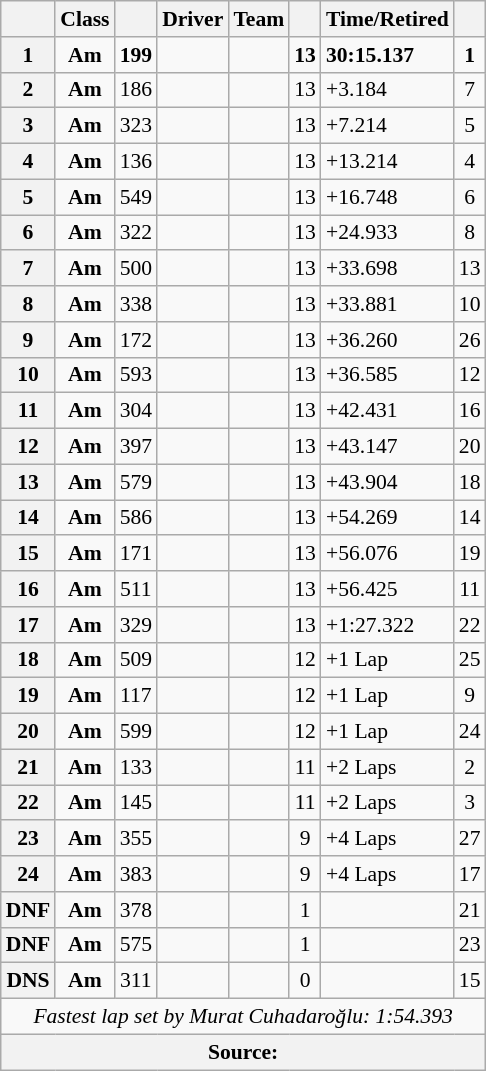<table class="wikitable" style="font-size:90%;">
<tr>
<th scope="col"></th>
<th scope="col">Class</th>
<th scope="col"></th>
<th scope="col">Driver</th>
<th scope="col">Team</th>
<th scope="col"></th>
<th scope="col">Time/Retired</th>
<th scope="col"></th>
</tr>
<tr>
<th>1</th>
<td align=center><strong><span>Am</span></strong></td>
<td align=center><strong>199</strong></td>
<td></td>
<td></td>
<td align=center><strong>13</strong></td>
<td><strong>30:15.137</strong></td>
<td align=center><strong>1</strong></td>
</tr>
<tr>
<th>2</th>
<td align=center><strong><span>Am</span></strong></td>
<td align=center>186</td>
<td></td>
<td></td>
<td align=center>13</td>
<td>+3.184</td>
<td align=center>7</td>
</tr>
<tr>
<th>3</th>
<td align=center><strong><span>Am</span></strong></td>
<td align=center>323</td>
<td></td>
<td></td>
<td align=center>13</td>
<td>+7.214</td>
<td align=center>5</td>
</tr>
<tr>
<th>4</th>
<td align=center><strong><span>Am</span></strong></td>
<td align=center>136</td>
<td></td>
<td></td>
<td align=center>13</td>
<td>+13.214</td>
<td align=center>4</td>
</tr>
<tr>
<th>5</th>
<td align=center><strong><span>Am</span></strong></td>
<td align=center>549</td>
<td></td>
<td></td>
<td align=center>13</td>
<td>+16.748</td>
<td align=center>6</td>
</tr>
<tr>
<th>6</th>
<td align=center><strong><span>Am</span></strong></td>
<td align=center>322</td>
<td></td>
<td></td>
<td align=center>13</td>
<td>+24.933</td>
<td align=center>8</td>
</tr>
<tr>
<th>7</th>
<td align=center><strong><span>Am</span></strong></td>
<td align=center>500</td>
<td></td>
<td></td>
<td align=center>13</td>
<td>+33.698</td>
<td align=center>13</td>
</tr>
<tr>
<th>8</th>
<td align=center><strong><span>Am</span></strong></td>
<td align=center>338</td>
<td></td>
<td></td>
<td align=center>13</td>
<td>+33.881</td>
<td align=center>10</td>
</tr>
<tr>
<th>9</th>
<td align=center><strong><span>Am</span></strong></td>
<td align=center>172</td>
<td></td>
<td></td>
<td align=center>13</td>
<td>+36.260</td>
<td align=center>26</td>
</tr>
<tr>
<th>10</th>
<td align=center><strong><span>Am</span></strong></td>
<td align=center>593</td>
<td></td>
<td></td>
<td align=center>13</td>
<td>+36.585</td>
<td align=center>12</td>
</tr>
<tr>
<th>11</th>
<td align=center><strong><span>Am</span></strong></td>
<td align=center>304</td>
<td></td>
<td></td>
<td align=center>13</td>
<td>+42.431</td>
<td align=center>16</td>
</tr>
<tr>
<th>12</th>
<td align=center><strong><span>Am</span></strong></td>
<td align=center>397</td>
<td></td>
<td></td>
<td align=center>13</td>
<td>+43.147</td>
<td align=center>20</td>
</tr>
<tr>
<th>13</th>
<td align=center><strong><span>Am</span></strong></td>
<td align=center>579</td>
<td></td>
<td></td>
<td align=center>13</td>
<td>+43.904</td>
<td align=center>18</td>
</tr>
<tr>
<th>14</th>
<td align=center><strong><span>Am</span></strong></td>
<td align=center>586</td>
<td></td>
<td></td>
<td align=center>13</td>
<td>+54.269</td>
<td align=center>14</td>
</tr>
<tr>
<th>15</th>
<td align=center><strong><span>Am</span></strong></td>
<td align=center>171</td>
<td></td>
<td></td>
<td align=center>13</td>
<td>+56.076</td>
<td align=center>19</td>
</tr>
<tr>
<th>16</th>
<td align=center><strong><span>Am</span></strong></td>
<td align=center>511</td>
<td></td>
<td></td>
<td align=center>13</td>
<td>+56.425</td>
<td align=center>11</td>
</tr>
<tr>
<th>17</th>
<td align=center><strong><span>Am</span></strong></td>
<td align=center>329</td>
<td></td>
<td></td>
<td align=center>13</td>
<td>+1:27.322</td>
<td align=center>22</td>
</tr>
<tr>
<th>18</th>
<td align=center><strong><span>Am</span></strong></td>
<td align=center>509</td>
<td></td>
<td></td>
<td align=center>12</td>
<td>+1 Lap</td>
<td align=center>25</td>
</tr>
<tr>
<th>19</th>
<td align=center><strong><span>Am</span></strong></td>
<td align=center>117</td>
<td></td>
<td></td>
<td align=center>12</td>
<td>+1 Lap</td>
<td align=center>9</td>
</tr>
<tr>
<th>20</th>
<td align=center><strong><span>Am</span></strong></td>
<td align=center>599</td>
<td></td>
<td></td>
<td align=center>12</td>
<td>+1 Lap</td>
<td align=center>24</td>
</tr>
<tr>
<th>21</th>
<td align=center><strong><span>Am</span></strong></td>
<td align=center>133</td>
<td></td>
<td></td>
<td align=center>11</td>
<td>+2 Laps</td>
<td align=center>2</td>
</tr>
<tr>
<th>22</th>
<td align=center><strong><span>Am</span></strong></td>
<td align=center>145</td>
<td></td>
<td></td>
<td align=center>11</td>
<td>+2 Laps</td>
<td align=center>3</td>
</tr>
<tr>
<th>23</th>
<td align=center><strong><span>Am</span></strong></td>
<td align=center>355</td>
<td></td>
<td></td>
<td align=center>9</td>
<td>+4 Laps</td>
<td align=center>27</td>
</tr>
<tr>
<th>24</th>
<td align=center><strong><span>Am</span></strong></td>
<td align=center>383</td>
<td></td>
<td></td>
<td align=center>9</td>
<td>+4 Laps</td>
<td align=center>17</td>
</tr>
<tr>
<th>DNF</th>
<td align=center><strong><span>Am</span></strong></td>
<td align=center>378</td>
<td></td>
<td></td>
<td align=center>1</td>
<td></td>
<td align=center>21</td>
</tr>
<tr>
<th>DNF</th>
<td align=center><strong><span>Am</span></strong></td>
<td align=center>575</td>
<td></td>
<td></td>
<td align=center>1</td>
<td></td>
<td align=center>23</td>
</tr>
<tr>
<th>DNS</th>
<td align=center><strong><span>Am</span></strong></td>
<td align=center>311</td>
<td></td>
<td></td>
<td align=center>0</td>
<td></td>
<td align=center>15</td>
</tr>
<tr>
<td colspan=8 align=center><em>Fastest lap set by Murat Cuhadaroğlu: 1:54.393</em></td>
</tr>
<tr>
<th colspan=8>Source:</th>
</tr>
</table>
